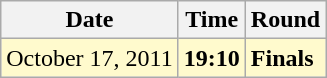<table class="wikitable">
<tr>
<th>Date</th>
<th>Time</th>
<th>Round</th>
</tr>
<tr style=background:lemonchiffon>
<td>October 17, 2011</td>
<td><strong>19:10</strong></td>
<td><strong>Finals</strong></td>
</tr>
</table>
